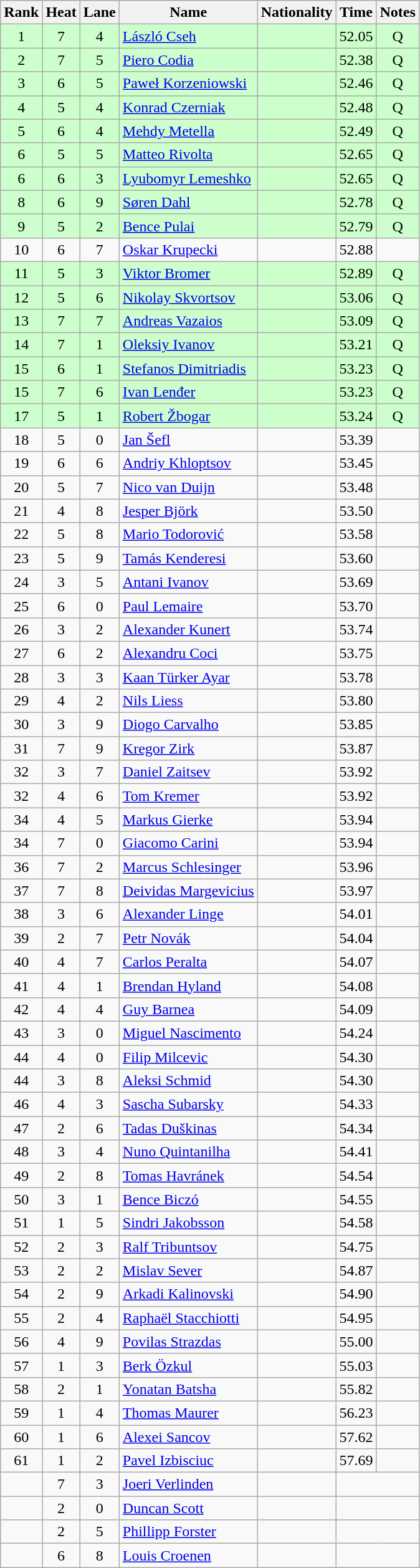<table class="wikitable sortable" style="text-align:center">
<tr>
<th>Rank</th>
<th>Heat</th>
<th>Lane</th>
<th>Name</th>
<th>Nationality</th>
<th>Time</th>
<th>Notes</th>
</tr>
<tr bgcolor=ccffcc>
<td>1</td>
<td>7</td>
<td>4</td>
<td align=left><a href='#'>László Cseh</a></td>
<td align=left></td>
<td>52.05</td>
<td>Q</td>
</tr>
<tr bgcolor=ccffcc>
<td>2</td>
<td>7</td>
<td>5</td>
<td align=left><a href='#'>Piero Codia</a></td>
<td align=left></td>
<td>52.38</td>
<td>Q</td>
</tr>
<tr bgcolor=ccffcc>
<td>3</td>
<td>6</td>
<td>5</td>
<td align=left><a href='#'>Paweł Korzeniowski</a></td>
<td align=left></td>
<td>52.46</td>
<td>Q</td>
</tr>
<tr bgcolor=ccffcc>
<td>4</td>
<td>5</td>
<td>4</td>
<td align=left><a href='#'>Konrad Czerniak</a></td>
<td align=left></td>
<td>52.48</td>
<td>Q</td>
</tr>
<tr bgcolor=ccffcc>
<td>5</td>
<td>6</td>
<td>4</td>
<td align=left><a href='#'>Mehdy Metella</a></td>
<td align=left></td>
<td>52.49</td>
<td>Q</td>
</tr>
<tr bgcolor=ccffcc>
<td>6</td>
<td>5</td>
<td>5</td>
<td align=left><a href='#'>Matteo Rivolta</a></td>
<td align=left></td>
<td>52.65</td>
<td>Q</td>
</tr>
<tr bgcolor=ccffcc>
<td>6</td>
<td>6</td>
<td>3</td>
<td align=left><a href='#'>Lyubomyr Lemeshko</a></td>
<td align=left></td>
<td>52.65</td>
<td>Q</td>
</tr>
<tr bgcolor=ccffcc>
<td>8</td>
<td>6</td>
<td>9</td>
<td align=left><a href='#'>Søren Dahl</a></td>
<td align=left></td>
<td>52.78</td>
<td>Q</td>
</tr>
<tr bgcolor=ccffcc>
<td>9</td>
<td>5</td>
<td>2</td>
<td align=left><a href='#'>Bence Pulai</a></td>
<td align=left></td>
<td>52.79</td>
<td>Q</td>
</tr>
<tr>
<td>10</td>
<td>6</td>
<td>7</td>
<td align=left><a href='#'>Oskar Krupecki</a></td>
<td align=left></td>
<td>52.88</td>
<td></td>
</tr>
<tr bgcolor=ccffcc>
<td>11</td>
<td>5</td>
<td>3</td>
<td align=left><a href='#'>Viktor Bromer</a></td>
<td align=left></td>
<td>52.89</td>
<td>Q</td>
</tr>
<tr bgcolor=ccffcc>
<td>12</td>
<td>5</td>
<td>6</td>
<td align=left><a href='#'>Nikolay Skvortsov</a></td>
<td align=left></td>
<td>53.06</td>
<td>Q</td>
</tr>
<tr bgcolor=ccffcc>
<td>13</td>
<td>7</td>
<td>7</td>
<td align=left><a href='#'>Andreas Vazaios</a></td>
<td align=left></td>
<td>53.09</td>
<td>Q</td>
</tr>
<tr bgcolor=ccffcc>
<td>14</td>
<td>7</td>
<td>1</td>
<td align=left><a href='#'>Oleksiy Ivanov</a></td>
<td align=left></td>
<td>53.21</td>
<td>Q</td>
</tr>
<tr bgcolor=ccffcc>
<td>15</td>
<td>6</td>
<td>1</td>
<td align=left><a href='#'>Stefanos Dimitriadis</a></td>
<td align=left></td>
<td>53.23</td>
<td>Q</td>
</tr>
<tr bgcolor=ccffcc>
<td>15</td>
<td>7</td>
<td>6</td>
<td align=left><a href='#'>Ivan Lenđer</a></td>
<td align=left></td>
<td>53.23</td>
<td>Q</td>
</tr>
<tr bgcolor=ccffcc>
<td>17</td>
<td>5</td>
<td>1</td>
<td align=left><a href='#'>Robert Žbogar</a></td>
<td align=left></td>
<td>53.24</td>
<td>Q</td>
</tr>
<tr>
<td>18</td>
<td>5</td>
<td>0</td>
<td align=left><a href='#'>Jan Šefl</a></td>
<td align=left></td>
<td>53.39</td>
<td></td>
</tr>
<tr>
<td>19</td>
<td>6</td>
<td>6</td>
<td align=left><a href='#'>Andriy Khloptsov</a></td>
<td align=left></td>
<td>53.45</td>
<td></td>
</tr>
<tr>
<td>20</td>
<td>5</td>
<td>7</td>
<td align=left><a href='#'>Nico van Duijn</a></td>
<td align=left></td>
<td>53.48</td>
<td></td>
</tr>
<tr>
<td>21</td>
<td>4</td>
<td>8</td>
<td align=left><a href='#'>Jesper Björk</a></td>
<td align=left></td>
<td>53.50</td>
<td></td>
</tr>
<tr>
<td>22</td>
<td>5</td>
<td>8</td>
<td align=left><a href='#'>Mario Todorović</a></td>
<td align=left></td>
<td>53.58</td>
<td></td>
</tr>
<tr>
<td>23</td>
<td>5</td>
<td>9</td>
<td align=left><a href='#'>Tamás Kenderesi</a></td>
<td align=left></td>
<td>53.60</td>
<td></td>
</tr>
<tr>
<td>24</td>
<td>3</td>
<td>5</td>
<td align=left><a href='#'>Antani Ivanov</a></td>
<td align=left></td>
<td>53.69</td>
<td></td>
</tr>
<tr>
<td>25</td>
<td>6</td>
<td>0</td>
<td align=left><a href='#'>Paul Lemaire</a></td>
<td align=left></td>
<td>53.70</td>
<td></td>
</tr>
<tr>
<td>26</td>
<td>3</td>
<td>2</td>
<td align=left><a href='#'>Alexander Kunert</a></td>
<td align=left></td>
<td>53.74</td>
<td></td>
</tr>
<tr>
<td>27</td>
<td>6</td>
<td>2</td>
<td align=left><a href='#'>Alexandru Coci</a></td>
<td align=left></td>
<td>53.75</td>
<td></td>
</tr>
<tr>
<td>28</td>
<td>3</td>
<td>3</td>
<td align=left><a href='#'>Kaan Türker Ayar</a></td>
<td align=left></td>
<td>53.78</td>
<td></td>
</tr>
<tr>
<td>29</td>
<td>4</td>
<td>2</td>
<td align=left><a href='#'>Nils Liess</a></td>
<td align=left></td>
<td>53.80</td>
<td></td>
</tr>
<tr>
<td>30</td>
<td>3</td>
<td>9</td>
<td align=left><a href='#'>Diogo Carvalho</a></td>
<td align=left></td>
<td>53.85</td>
<td></td>
</tr>
<tr>
<td>31</td>
<td>7</td>
<td>9</td>
<td align=left><a href='#'>Kregor Zirk</a></td>
<td align=left></td>
<td>53.87</td>
<td></td>
</tr>
<tr>
<td>32</td>
<td>3</td>
<td>7</td>
<td align=left><a href='#'>Daniel Zaitsev</a></td>
<td align=left></td>
<td>53.92</td>
<td></td>
</tr>
<tr>
<td>32</td>
<td>4</td>
<td>6</td>
<td align=left><a href='#'>Tom Kremer</a></td>
<td align=left></td>
<td>53.92</td>
<td></td>
</tr>
<tr>
<td>34</td>
<td>4</td>
<td>5</td>
<td align=left><a href='#'>Markus Gierke</a></td>
<td align=left></td>
<td>53.94</td>
<td></td>
</tr>
<tr>
<td>34</td>
<td>7</td>
<td>0</td>
<td align=left><a href='#'>Giacomo Carini</a></td>
<td align=left></td>
<td>53.94</td>
<td></td>
</tr>
<tr>
<td>36</td>
<td>7</td>
<td>2</td>
<td align=left><a href='#'>Marcus Schlesinger</a></td>
<td align=left></td>
<td>53.96</td>
<td></td>
</tr>
<tr>
<td>37</td>
<td>7</td>
<td>8</td>
<td align=left><a href='#'>Deividas Margevicius</a></td>
<td align=left></td>
<td>53.97</td>
<td></td>
</tr>
<tr>
<td>38</td>
<td>3</td>
<td>6</td>
<td align=left><a href='#'>Alexander Linge</a></td>
<td align=left></td>
<td>54.01</td>
<td></td>
</tr>
<tr>
<td>39</td>
<td>2</td>
<td>7</td>
<td align=left><a href='#'>Petr Novák</a></td>
<td align=left></td>
<td>54.04</td>
<td></td>
</tr>
<tr>
<td>40</td>
<td>4</td>
<td>7</td>
<td align=left><a href='#'>Carlos Peralta</a></td>
<td align=left></td>
<td>54.07</td>
<td></td>
</tr>
<tr>
<td>41</td>
<td>4</td>
<td>1</td>
<td align=left><a href='#'>Brendan Hyland</a></td>
<td align=left></td>
<td>54.08</td>
<td></td>
</tr>
<tr>
<td>42</td>
<td>4</td>
<td>4</td>
<td align=left><a href='#'>Guy Barnea</a></td>
<td align=left></td>
<td>54.09</td>
<td></td>
</tr>
<tr>
<td>43</td>
<td>3</td>
<td>0</td>
<td align=left><a href='#'>Miguel Nascimento</a></td>
<td align=left></td>
<td>54.24</td>
<td></td>
</tr>
<tr>
<td>44</td>
<td>4</td>
<td>0</td>
<td align=left><a href='#'>Filip Milcevic</a></td>
<td align=left></td>
<td>54.30</td>
<td></td>
</tr>
<tr>
<td>44</td>
<td>3</td>
<td>8</td>
<td align=left><a href='#'>Aleksi Schmid</a></td>
<td align=left></td>
<td>54.30</td>
<td></td>
</tr>
<tr>
<td>46</td>
<td>4</td>
<td>3</td>
<td align=left><a href='#'>Sascha Subarsky</a></td>
<td align=left></td>
<td>54.33</td>
<td></td>
</tr>
<tr>
<td>47</td>
<td>2</td>
<td>6</td>
<td align=left><a href='#'>Tadas Duškinas</a></td>
<td align=left></td>
<td>54.34</td>
<td></td>
</tr>
<tr>
<td>48</td>
<td>3</td>
<td>4</td>
<td align=left><a href='#'>Nuno Quintanilha</a></td>
<td align=left></td>
<td>54.41</td>
<td></td>
</tr>
<tr>
<td>49</td>
<td>2</td>
<td>8</td>
<td align=left><a href='#'>Tomas Havránek</a></td>
<td align=left></td>
<td>54.54</td>
<td></td>
</tr>
<tr>
<td>50</td>
<td>3</td>
<td>1</td>
<td align=left><a href='#'>Bence Biczó</a></td>
<td align=left></td>
<td>54.55</td>
<td></td>
</tr>
<tr>
<td>51</td>
<td>1</td>
<td>5</td>
<td align=left><a href='#'>Sindri Jakobsson</a></td>
<td align=left></td>
<td>54.58</td>
<td></td>
</tr>
<tr>
<td>52</td>
<td>2</td>
<td>3</td>
<td align=left><a href='#'>Ralf Tribuntsov</a></td>
<td align=left></td>
<td>54.75</td>
<td></td>
</tr>
<tr>
<td>53</td>
<td>2</td>
<td>2</td>
<td align=left><a href='#'>Mislav Sever</a></td>
<td align=left></td>
<td>54.87</td>
<td></td>
</tr>
<tr>
<td>54</td>
<td>2</td>
<td>9</td>
<td align=left><a href='#'>Arkadi Kalinovski</a></td>
<td align=left></td>
<td>54.90</td>
<td></td>
</tr>
<tr>
<td>55</td>
<td>2</td>
<td>4</td>
<td align=left><a href='#'>Raphaël Stacchiotti</a></td>
<td align=left></td>
<td>54.95</td>
<td></td>
</tr>
<tr>
<td>56</td>
<td>4</td>
<td>9</td>
<td align=left><a href='#'>Povilas Strazdas</a></td>
<td align=left></td>
<td>55.00</td>
<td></td>
</tr>
<tr>
<td>57</td>
<td>1</td>
<td>3</td>
<td align=left><a href='#'>Berk Özkul</a></td>
<td align=left></td>
<td>55.03</td>
<td></td>
</tr>
<tr>
<td>58</td>
<td>2</td>
<td>1</td>
<td align=left><a href='#'>Yonatan Batsha</a></td>
<td align=left></td>
<td>55.82</td>
<td></td>
</tr>
<tr>
<td>59</td>
<td>1</td>
<td>4</td>
<td align=left><a href='#'>Thomas Maurer</a></td>
<td align=left></td>
<td>56.23</td>
<td></td>
</tr>
<tr>
<td>60</td>
<td>1</td>
<td>6</td>
<td align=left><a href='#'>Alexei Sancov</a></td>
<td align=left></td>
<td>57.62</td>
<td></td>
</tr>
<tr>
<td>61</td>
<td>1</td>
<td>2</td>
<td align=left><a href='#'>Pavel Izbisciuc</a></td>
<td align=left></td>
<td>57.69</td>
<td></td>
</tr>
<tr>
<td></td>
<td>7</td>
<td>3</td>
<td align=left><a href='#'>Joeri Verlinden</a></td>
<td align=left></td>
<td colspan=2></td>
</tr>
<tr>
<td></td>
<td>2</td>
<td>0</td>
<td align=left><a href='#'>Duncan Scott</a></td>
<td align=left></td>
<td colspan=2></td>
</tr>
<tr>
<td></td>
<td>2</td>
<td>5</td>
<td align=left><a href='#'>Phillipp Forster</a></td>
<td align=left></td>
<td colspan=2></td>
</tr>
<tr>
<td></td>
<td>6</td>
<td>8</td>
<td align=left><a href='#'>Louis Croenen</a></td>
<td align=left></td>
<td colspan=2></td>
</tr>
</table>
